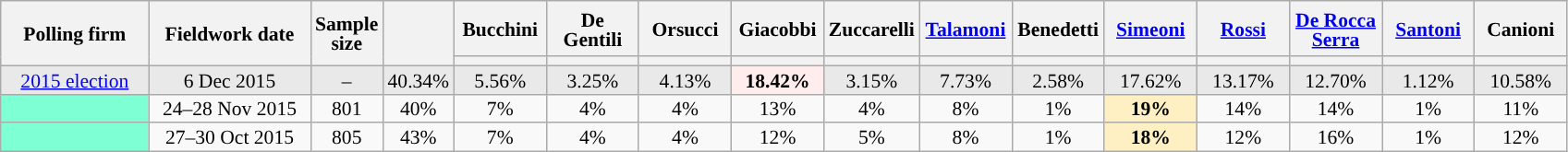<table class="wikitable sortable" style="text-align:center;font-size:90%;line-height:14px;">
<tr style="height:40px;">
<th style="width:100px;" rowspan="2">Polling firm</th>
<th style="width:110px;" rowspan="2">Fieldwork date</th>
<th style="width:35px;" rowspan="2">Sample<br>size</th>
<th style="width:30px;" rowspan="2"></th>
<th class="unsortable" style="width:60px;">Bucchini<br></th>
<th class="unsortable" style="width:60px;">De Gentili<br></th>
<th class="unsortable" style="width:60px;">Orsucci<br></th>
<th class="unsortable" style="width:60px;">Giacobbi<br></th>
<th class="unsortable" style="width:60px;">Zuccarelli<br></th>
<th class="unsortable" style="width:60px;"><a href='#'>Talamoni</a><br></th>
<th class="unsortable" style="width:60px;">Benedetti<br></th>
<th class="unsortable" style="width:60px;"><a href='#'>Simeoni</a><br></th>
<th class="unsortable" style="width:60px;"><a href='#'>Rossi</a><br></th>
<th class="unsortable" style="width:60px;"><a href='#'>De Rocca Serra</a><br></th>
<th class="unsortable" style="width:60px;"><a href='#'>Santoni</a><br></th>
<th class="unsortable" style="width:60px;">Canioni<br></th>
</tr>
<tr>
<th style="background:"></th>
<th style="background:"></th>
<th style="background:"></th>
<th style="background:"></th>
<th style="background:"></th>
<th style="background:"></th>
<th style="background:"></th>
<th style="background:"></th>
<th style="background:"></th>
<th style="background:"></th>
<th style="background:"></th>
<th style="background:"></th>
</tr>
<tr style="background:#E9E9E9;">
<td><a href='#'>2015 election</a></td>
<td data-sort-value="2015-12-06">6 Dec 2015</td>
<td>–</td>
<td>40.34%</td>
<td>5.56%</td>
<td>3.25%</td>
<td>4.13%</td>
<td style="background:#FFEDED;"><strong>18.42%</strong></td>
<td>3.15%</td>
<td>7.73%</td>
<td>2.58%</td>
<td>17.62%</td>
<td>13.17%</td>
<td>12.70%</td>
<td>1.12%</td>
<td>10.58%</td>
</tr>
<tr>
<td style="background:aquamarine;"></td>
<td data-sort-value="2015-11-28">24–28 Nov 2015</td>
<td>801</td>
<td>40%</td>
<td>7%</td>
<td>4%</td>
<td>4%</td>
<td>13%</td>
<td>4%</td>
<td>8%</td>
<td>1%</td>
<td style="background:#FFF0C4;"><strong>19%</strong></td>
<td>14%</td>
<td>14%</td>
<td>1%</td>
<td>11%</td>
</tr>
<tr>
<td style="background:aquamarine;"></td>
<td data-sort-value="2015-10-30">27–30 Oct 2015</td>
<td>805</td>
<td>43%</td>
<td>7%</td>
<td>4%</td>
<td>4%</td>
<td>12%</td>
<td>5%</td>
<td>8%</td>
<td>1%</td>
<td style="background:#FFF0C4;"><strong>18%</strong></td>
<td>12%</td>
<td>16%</td>
<td>1%</td>
<td>12%</td>
</tr>
</table>
